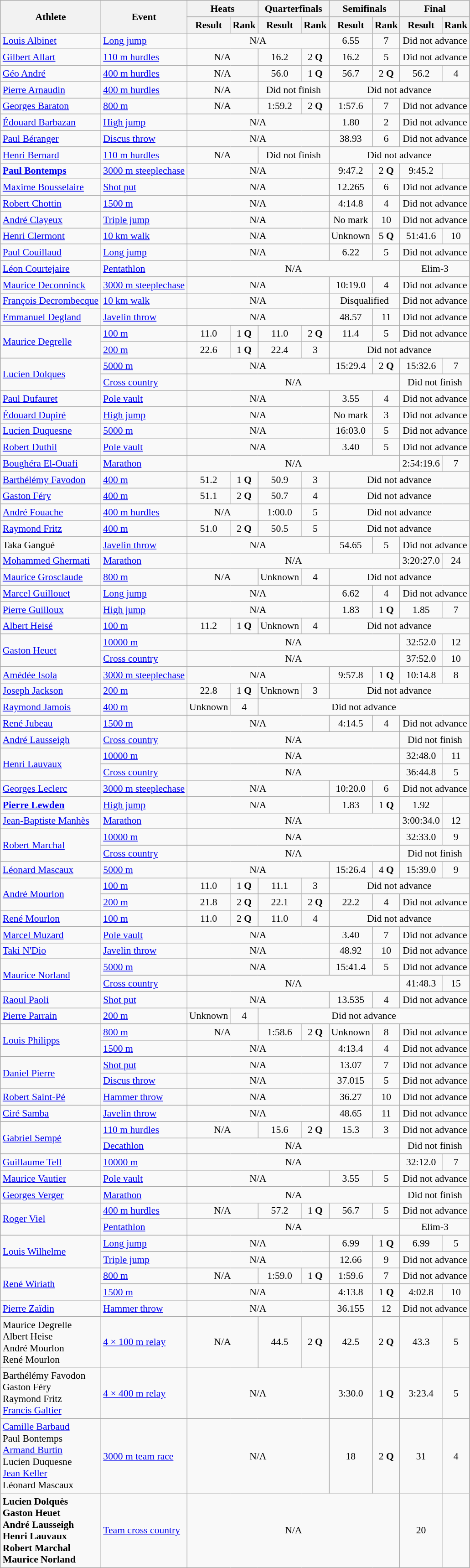<table class=wikitable style="font-size:90%">
<tr>
<th rowspan=2>Athlete</th>
<th rowspan=2>Event</th>
<th colspan=2>Heats</th>
<th colspan=2>Quarterfinals</th>
<th colspan=2>Semifinals</th>
<th colspan=2>Final</th>
</tr>
<tr>
<th>Result</th>
<th>Rank</th>
<th>Result</th>
<th>Rank</th>
<th>Result</th>
<th>Rank</th>
<th>Result</th>
<th>Rank</th>
</tr>
<tr>
<td><a href='#'>Louis Albinet</a></td>
<td><a href='#'>Long jump</a></td>
<td align=center colspan=4>N/A</td>
<td align=center>6.55</td>
<td align=center>7</td>
<td align=center colspan=2>Did not advance</td>
</tr>
<tr>
<td><a href='#'>Gilbert Allart</a></td>
<td><a href='#'>110 m hurdles</a></td>
<td align=center colspan=2>N/A</td>
<td align=center>16.2</td>
<td align=center>2 <strong>Q</strong></td>
<td align=center>16.2</td>
<td align=center>5</td>
<td align=center colspan=2>Did not advance</td>
</tr>
<tr>
<td><a href='#'>Géo André</a></td>
<td><a href='#'>400 m hurdles</a></td>
<td align=center colspan=2>N/A</td>
<td align=center>56.0</td>
<td align=center>1 <strong>Q</strong></td>
<td align=center>56.7</td>
<td align=center>2 <strong>Q</strong></td>
<td align=center>56.2</td>
<td align=center>4</td>
</tr>
<tr>
<td><a href='#'>Pierre Arnaudin</a></td>
<td><a href='#'>400 m hurdles</a></td>
<td align=center colspan=2>N/A</td>
<td align=center colspan=2>Did not finish</td>
<td align=center colspan=4>Did not advance</td>
</tr>
<tr>
<td><a href='#'>Georges Baraton</a></td>
<td><a href='#'>800 m</a></td>
<td align=center colspan=2>N/A</td>
<td align=center>1:59.2</td>
<td align=center>2 <strong>Q</strong></td>
<td align=center>1:57.6</td>
<td align=center>7</td>
<td align=center colspan=2>Did not advance</td>
</tr>
<tr>
<td><a href='#'>Édouard Barbazan</a></td>
<td><a href='#'>High jump</a></td>
<td align=center colspan=4>N/A</td>
<td align=center>1.80</td>
<td align=center>2</td>
<td align=center colspan=2>Did not advance</td>
</tr>
<tr>
<td><a href='#'>Paul Béranger</a></td>
<td><a href='#'>Discus throw</a></td>
<td align=center colspan=4>N/A</td>
<td align=center>38.93</td>
<td align=center>6</td>
<td align=center colspan=2>Did not advance</td>
</tr>
<tr>
<td><a href='#'>Henri Bernard</a></td>
<td><a href='#'>110 m hurdles</a></td>
<td align=center colspan=2>N/A</td>
<td align=center colspan=2>Did not finish</td>
<td align=center colspan=4>Did not advance</td>
</tr>
<tr>
<td><strong><a href='#'>Paul Bontemps</a></strong></td>
<td><a href='#'>3000 m steeplechase</a></td>
<td align=center colspan=4>N/A</td>
<td align=center>9:47.2</td>
<td align=center>2 <strong>Q</strong></td>
<td align=center>9:45.2</td>
<td align=center></td>
</tr>
<tr>
<td><a href='#'>Maxime Bousselaire</a></td>
<td><a href='#'>Shot put</a></td>
<td align=center colspan=4>N/A</td>
<td align=center>12.265</td>
<td align=center>6</td>
<td align=center colspan=2>Did not advance</td>
</tr>
<tr>
<td><a href='#'>Robert Chottin</a></td>
<td><a href='#'>1500 m</a></td>
<td align=center colspan=4>N/A</td>
<td align=center>4:14.8</td>
<td align=center>4</td>
<td align=center colspan=2>Did not advance</td>
</tr>
<tr>
<td><a href='#'>André Clayeux</a></td>
<td><a href='#'>Triple jump</a></td>
<td align=center colspan=4>N/A</td>
<td align=center>No mark</td>
<td align=center>10</td>
<td align=center colspan=2>Did not advance</td>
</tr>
<tr>
<td><a href='#'>Henri Clermont</a></td>
<td><a href='#'>10 km walk</a></td>
<td align=center colspan=4>N/A</td>
<td align=center>Unknown</td>
<td align=center>5 <strong>Q</strong></td>
<td align=center>51:41.6</td>
<td align=center>10</td>
</tr>
<tr>
<td><a href='#'>Paul Couillaud</a></td>
<td><a href='#'>Long jump</a></td>
<td align=center colspan=4>N/A</td>
<td align=center>6.22</td>
<td align=center>5</td>
<td align=center colspan=2>Did not advance</td>
</tr>
<tr>
<td><a href='#'>Léon Courtejaire</a></td>
<td><a href='#'>Pentathlon</a></td>
<td align=center colspan=6>N/A</td>
<td align=center colspan=2>Elim-3</td>
</tr>
<tr>
<td><a href='#'>Maurice Deconninck</a></td>
<td><a href='#'>3000 m steeplechase</a></td>
<td align=center colspan=4>N/A</td>
<td align=center>10:19.0</td>
<td align=center>4</td>
<td align=center colspan=2>Did not advance</td>
</tr>
<tr>
<td><a href='#'>François Decrombecque</a></td>
<td><a href='#'>10 km walk</a></td>
<td align=center colspan=4>N/A</td>
<td align=center colspan=2>Disqualified</td>
<td align=center colspan=2>Did not advance</td>
</tr>
<tr>
<td><a href='#'>Emmanuel Degland</a></td>
<td><a href='#'>Javelin throw</a></td>
<td align=center colspan=4>N/A</td>
<td align=center>48.57</td>
<td align=center>11</td>
<td align=center colspan=2>Did not advance</td>
</tr>
<tr>
<td rowspan=2><a href='#'>Maurice Degrelle</a></td>
<td><a href='#'>100 m</a></td>
<td align=center>11.0</td>
<td align=center>1 <strong>Q</strong></td>
<td align=center>11.0</td>
<td align=center>2 <strong>Q</strong></td>
<td align=center>11.4</td>
<td align=center>5</td>
<td align=center colspan=2>Did not advance</td>
</tr>
<tr>
<td><a href='#'>200 m</a></td>
<td align=center>22.6</td>
<td align=center>1 <strong>Q</strong></td>
<td align=center>22.4</td>
<td align=center>3</td>
<td align=center colspan=4>Did not advance</td>
</tr>
<tr>
<td rowspan=2><a href='#'>Lucien Dolques</a></td>
<td><a href='#'>5000 m</a></td>
<td align=center colspan=4>N/A</td>
<td align=center>15:29.4</td>
<td align=center>2 <strong>Q</strong></td>
<td align=center>15:32.6</td>
<td align=center>7</td>
</tr>
<tr>
<td><a href='#'>Cross country</a></td>
<td align=center colspan=6>N/A</td>
<td align=center colspan=2>Did not finish</td>
</tr>
<tr>
<td><a href='#'>Paul Dufauret</a></td>
<td><a href='#'>Pole vault</a></td>
<td align=center colspan=4>N/A</td>
<td align=center>3.55</td>
<td align=center>4</td>
<td align=center colspan=2>Did not advance</td>
</tr>
<tr>
<td><a href='#'>Édouard Dupiré</a></td>
<td><a href='#'>High jump</a></td>
<td align=center colspan=4>N/A</td>
<td align=center>No mark</td>
<td align=center>3</td>
<td align=center colspan=2>Did not advance</td>
</tr>
<tr>
<td><a href='#'>Lucien Duquesne</a></td>
<td><a href='#'>5000 m</a></td>
<td align=center colspan=4>N/A</td>
<td align=center>16:03.0</td>
<td align=center>5</td>
<td align=center colspan=2>Did not advance</td>
</tr>
<tr>
<td><a href='#'>Robert Duthil</a></td>
<td><a href='#'>Pole vault</a></td>
<td align=center colspan=4>N/A</td>
<td align=center>3.40</td>
<td align=center>5</td>
<td align=center colspan=2>Did not advance</td>
</tr>
<tr>
<td><a href='#'>Boughéra El-Ouafi</a></td>
<td><a href='#'>Marathon</a></td>
<td align=center colspan=6>N/A</td>
<td align=center>2:54:19.6</td>
<td align=center>7</td>
</tr>
<tr>
<td><a href='#'>Barthélémy Favodon</a></td>
<td><a href='#'>400 m</a></td>
<td align=center>51.2</td>
<td align=center>1 <strong>Q</strong></td>
<td align=center>50.9</td>
<td align=center>3</td>
<td align=center colspan=4>Did not advance</td>
</tr>
<tr>
<td><a href='#'>Gaston Féry</a></td>
<td><a href='#'>400 m</a></td>
<td align=center>51.1</td>
<td align=center>2 <strong>Q</strong></td>
<td align=center>50.7</td>
<td align=center>4</td>
<td align=center colspan=4>Did not advance</td>
</tr>
<tr>
<td><a href='#'>André Fouache</a></td>
<td><a href='#'>400 m hurdles</a></td>
<td align=center colspan=2>N/A</td>
<td align=center>1:00.0</td>
<td align=center>5</td>
<td align=center colspan=4>Did not advance</td>
</tr>
<tr>
<td><a href='#'>Raymond Fritz</a></td>
<td><a href='#'>400 m</a></td>
<td align=center>51.0</td>
<td align=center>2 <strong>Q</strong></td>
<td align=center>50.5</td>
<td align=center>5</td>
<td align=center colspan=4>Did not advance</td>
</tr>
<tr>
<td>Taka Gangué</td>
<td><a href='#'>Javelin throw</a></td>
<td align=center colspan=4>N/A</td>
<td align=center>54.65</td>
<td align=center>5</td>
<td align=center colspan=2>Did not advance</td>
</tr>
<tr>
<td><a href='#'>Mohammed Ghermati</a></td>
<td><a href='#'>Marathon</a></td>
<td align=center colspan=6>N/A</td>
<td align=center>3:20:27.0</td>
<td align=center>24</td>
</tr>
<tr>
<td><a href='#'>Maurice Grosclaude</a></td>
<td><a href='#'>800 m</a></td>
<td align=center colspan=2>N/A</td>
<td align=center>Unknown</td>
<td align=center>4</td>
<td align=center colspan=4>Did not advance</td>
</tr>
<tr>
<td><a href='#'>Marcel Guillouet</a></td>
<td><a href='#'>Long jump</a></td>
<td align=center colspan=4>N/A</td>
<td align=center>6.62</td>
<td align=center>4</td>
<td align=center colspan=2>Did not advance</td>
</tr>
<tr>
<td><a href='#'>Pierre Guilloux</a></td>
<td><a href='#'>High jump</a></td>
<td align=center colspan=4>N/A</td>
<td align=center>1.83</td>
<td align=center>1 <strong>Q</strong></td>
<td align=center>1.85</td>
<td align=center>7</td>
</tr>
<tr>
<td><a href='#'>Albert Heisé</a></td>
<td><a href='#'>100 m</a></td>
<td align=center>11.2</td>
<td align=center>1 <strong>Q</strong></td>
<td align=center>Unknown</td>
<td align=center>4</td>
<td align=center colspan=4>Did not advance</td>
</tr>
<tr>
<td rowspan=2><a href='#'>Gaston Heuet</a></td>
<td><a href='#'>10000 m</a></td>
<td align=center colspan=6>N/A</td>
<td align=center>32:52.0</td>
<td align=center>12</td>
</tr>
<tr>
<td><a href='#'>Cross country</a></td>
<td align=center colspan=6>N/A</td>
<td align=center>37:52.0</td>
<td align=center>10</td>
</tr>
<tr>
<td><a href='#'>Amédée Isola</a></td>
<td><a href='#'>3000 m steeplechase</a></td>
<td align=center colspan=4>N/A</td>
<td align=center>9:57.8</td>
<td align=center>1 <strong>Q</strong></td>
<td align=center>10:14.8</td>
<td align=center>8</td>
</tr>
<tr>
<td><a href='#'>Joseph Jackson</a></td>
<td><a href='#'>200 m</a></td>
<td align=center>22.8</td>
<td align=center>1 <strong>Q</strong></td>
<td align=center>Unknown</td>
<td align=center>3</td>
<td align=center colspan=4>Did not advance</td>
</tr>
<tr>
<td><a href='#'>Raymond Jamois</a></td>
<td><a href='#'>400 m</a></td>
<td align=center>Unknown</td>
<td align=center>4</td>
<td align=center colspan=6>Did not advance</td>
</tr>
<tr>
<td><a href='#'>René Jubeau</a></td>
<td><a href='#'>1500 m</a></td>
<td align=center colspan=4>N/A</td>
<td align=center>4:14.5</td>
<td align=center>4</td>
<td align=center colspan=2>Did not advance</td>
</tr>
<tr>
<td><a href='#'>André Lausseigh</a></td>
<td><a href='#'>Cross country</a></td>
<td align=center colspan=6>N/A</td>
<td align=center colspan=2>Did not finish</td>
</tr>
<tr>
<td rowspan=2><a href='#'>Henri Lauvaux</a></td>
<td><a href='#'>10000 m</a></td>
<td align=center colspan=6>N/A</td>
<td align=center>32:48.0</td>
<td align=center>11</td>
</tr>
<tr>
<td><a href='#'>Cross country</a></td>
<td align=center colspan=6>N/A</td>
<td align=center>36:44.8</td>
<td align=center>5</td>
</tr>
<tr>
<td><a href='#'>Georges Leclerc</a></td>
<td><a href='#'>3000 m steeplechase</a></td>
<td align=center colspan=4>N/A</td>
<td align=center>10:20.0</td>
<td align=center>6</td>
<td align=center colspan=2>Did not advance</td>
</tr>
<tr>
<td><strong><a href='#'>Pierre Lewden</a></strong></td>
<td><a href='#'>High jump</a></td>
<td align=center colspan=4>N/A</td>
<td align=center>1.83</td>
<td align=center>1 <strong>Q</strong></td>
<td align=center>1.92</td>
<td align=center></td>
</tr>
<tr>
<td><a href='#'>Jean-Baptiste Manhès</a></td>
<td><a href='#'>Marathon</a></td>
<td align=center colspan=6>N/A</td>
<td align=center>3:00:34.0</td>
<td align=center>12</td>
</tr>
<tr>
<td rowspan=2><a href='#'>Robert Marchal</a></td>
<td><a href='#'>10000 m</a></td>
<td align=center colspan=6>N/A</td>
<td align=center>32:33.0</td>
<td align=center>9</td>
</tr>
<tr>
<td><a href='#'>Cross country</a></td>
<td align=center colspan=6>N/A</td>
<td align=center colspan=2>Did not finish</td>
</tr>
<tr>
<td><a href='#'>Léonard Mascaux</a></td>
<td><a href='#'>5000 m</a></td>
<td align=center colspan=4>N/A</td>
<td align=center>15:26.4</td>
<td align=center>4 <strong>Q</strong></td>
<td align=center>15:39.0</td>
<td align=center>9</td>
</tr>
<tr>
<td rowspan=2><a href='#'>André Mourlon</a></td>
<td><a href='#'>100 m</a></td>
<td align=center>11.0</td>
<td align=center>1 <strong>Q</strong></td>
<td align=center>11.1</td>
<td align=center>3</td>
<td align=center colspan=4>Did not advance</td>
</tr>
<tr>
<td><a href='#'>200 m</a></td>
<td align=center>21.8</td>
<td align=center>2 <strong>Q</strong></td>
<td align=center>22.1</td>
<td align=center>2 <strong>Q</strong></td>
<td align=center>22.2</td>
<td align=center>4</td>
<td align=center colspan=2>Did not advance</td>
</tr>
<tr>
<td><a href='#'>René Mourlon</a></td>
<td><a href='#'>100 m</a></td>
<td align=center>11.0</td>
<td align=center>2 <strong>Q</strong></td>
<td align=center>11.0</td>
<td align=center>4</td>
<td align=center colspan=4>Did not advance</td>
</tr>
<tr>
<td><a href='#'>Marcel Muzard</a></td>
<td><a href='#'>Pole vault</a></td>
<td align=center colspan=4>N/A</td>
<td align=center>3.40</td>
<td align=center>7</td>
<td align=center colspan=2>Did not advance</td>
</tr>
<tr>
<td><a href='#'>Taki N'Dio</a></td>
<td><a href='#'>Javelin throw</a></td>
<td align=center colspan=4>N/A</td>
<td align=center>48.92</td>
<td align=center>10</td>
<td align=center colspan=2>Did not advance</td>
</tr>
<tr>
<td rowspan=2><a href='#'>Maurice Norland</a></td>
<td><a href='#'>5000 m</a></td>
<td align=center colspan=4>N/A</td>
<td align=center>15:41.4</td>
<td align=center>5</td>
<td align=center colspan=2>Did not advance</td>
</tr>
<tr>
<td><a href='#'>Cross country</a></td>
<td align=center colspan=6>N/A</td>
<td align=center>41:48.3</td>
<td align=center>15</td>
</tr>
<tr>
<td><a href='#'>Raoul Paoli</a></td>
<td><a href='#'>Shot put</a></td>
<td align=center colspan=4>N/A</td>
<td align=center>13.535</td>
<td align=center>4</td>
<td align=center colspan=2>Did not advance</td>
</tr>
<tr>
<td><a href='#'>Pierre Parrain</a></td>
<td><a href='#'>200 m</a></td>
<td align=center>Unknown</td>
<td align=center>4</td>
<td align=center colspan=6>Did not advance</td>
</tr>
<tr>
<td rowspan=2><a href='#'>Louis Philipps</a></td>
<td><a href='#'>800 m</a></td>
<td align=center colspan=2>N/A</td>
<td align=center>1:58.6</td>
<td align=center>2 <strong>Q</strong></td>
<td align=center>Unknown</td>
<td align=center>8</td>
<td align=center colspan=2>Did not advance</td>
</tr>
<tr>
<td><a href='#'>1500 m</a></td>
<td align=center colspan=4>N/A</td>
<td align=center>4:13.4</td>
<td align=center>4</td>
<td align=center colspan=2>Did not advance</td>
</tr>
<tr>
<td rowspan=2><a href='#'>Daniel Pierre</a></td>
<td><a href='#'>Shot put</a></td>
<td align=center colspan=4>N/A</td>
<td align=center>13.07</td>
<td align=center>7</td>
<td align=center colspan=2>Did not advance</td>
</tr>
<tr>
<td><a href='#'>Discus throw</a></td>
<td align=center colspan=4>N/A</td>
<td align=center>37.015</td>
<td align=center>5</td>
<td align=center colspan=2>Did not advance</td>
</tr>
<tr>
<td><a href='#'>Robert Saint-Pé</a></td>
<td><a href='#'>Hammer throw</a></td>
<td align=center colspan=4>N/A</td>
<td align=center>36.27</td>
<td align=center>10</td>
<td align=center colspan=2>Did not advance</td>
</tr>
<tr>
<td><a href='#'>Ciré Samba</a></td>
<td><a href='#'>Javelin throw</a></td>
<td align=center colspan=4>N/A</td>
<td align=center>48.65</td>
<td align=center>11</td>
<td align=center colspan=2>Did not advance</td>
</tr>
<tr>
<td rowspan=2><a href='#'>Gabriel Sempé</a></td>
<td><a href='#'>110 m hurdles</a></td>
<td align=center colspan=2>N/A</td>
<td align=center>15.6</td>
<td align=center>2 <strong>Q</strong></td>
<td align=center>15.3</td>
<td align=center>3</td>
<td align=center colspan=2>Did not advance</td>
</tr>
<tr>
<td><a href='#'>Decathlon</a></td>
<td align=center colspan=6>N/A</td>
<td align=center colspan=2>Did not finish</td>
</tr>
<tr>
<td><a href='#'>Guillaume Tell</a></td>
<td><a href='#'>10000 m</a></td>
<td align=center colspan=6>N/A</td>
<td align=center>32:12.0</td>
<td align=center>7</td>
</tr>
<tr>
<td><a href='#'>Maurice Vautier</a></td>
<td><a href='#'>Pole vault</a></td>
<td align=center colspan=4>N/A</td>
<td align=center>3.55</td>
<td align=center>5</td>
<td align=center colspan=2>Did not advance</td>
</tr>
<tr>
<td><a href='#'>Georges Verger</a></td>
<td><a href='#'>Marathon</a></td>
<td align=center colspan=6>N/A</td>
<td align=center colspan=2>Did not finish</td>
</tr>
<tr>
<td rowspan=2><a href='#'>Roger Viel</a></td>
<td><a href='#'>400 m hurdles</a></td>
<td align=center colspan=2>N/A</td>
<td align=center>57.2</td>
<td align=center>1 <strong>Q</strong></td>
<td align=center>56.7</td>
<td align=center>5</td>
<td align=center colspan=2>Did not advance</td>
</tr>
<tr>
<td><a href='#'>Pentathlon</a></td>
<td align=center colspan=6>N/A</td>
<td align=center colspan=2>Elim-3</td>
</tr>
<tr>
<td rowspan=2><a href='#'>Louis Wilhelme</a></td>
<td><a href='#'>Long jump</a></td>
<td align=center colspan=4>N/A</td>
<td align=center>6.99</td>
<td align=center>1 <strong>Q</strong></td>
<td align=center>6.99</td>
<td align=center>5</td>
</tr>
<tr>
<td><a href='#'>Triple jump</a></td>
<td align=center colspan=4>N/A</td>
<td align=center>12.66</td>
<td align=center>9</td>
<td align=center colspan=2>Did not advance</td>
</tr>
<tr>
<td rowspan=2><a href='#'>René Wiriath</a></td>
<td><a href='#'>800 m</a></td>
<td align=center colspan=2>N/A</td>
<td align=center>1:59.0</td>
<td align=center>1 <strong>Q</strong></td>
<td align=center>1:59.6</td>
<td align=center>7</td>
<td align=center colspan=2>Did not advance</td>
</tr>
<tr>
<td><a href='#'>1500 m</a></td>
<td align=center colspan=4>N/A</td>
<td align=center>4:13.8</td>
<td align=center>1 <strong>Q</strong></td>
<td align=center>4:02.8</td>
<td align=center>10</td>
</tr>
<tr>
<td><a href='#'>Pierre Zaïdin</a></td>
<td><a href='#'>Hammer throw</a></td>
<td align=center colspan=4>N/A</td>
<td align=center>36.155</td>
<td align=center>12</td>
<td align=center colspan=2>Did not advance</td>
</tr>
<tr>
<td>Maurice Degrelle <br> Albert Heise <br> André Mourlon <br> René Mourlon</td>
<td><a href='#'>4 × 100 m relay</a></td>
<td align=center colspan=2>N/A</td>
<td align=center>44.5</td>
<td align=center>2 <strong>Q</strong></td>
<td align=center>42.5</td>
<td align=center>2 <strong>Q</strong></td>
<td align=center>43.3</td>
<td align=center>5</td>
</tr>
<tr>
<td>Barthélémy Favodon <br> Gaston Féry <br> Raymond Fritz <br> <a href='#'>Francis Galtier</a></td>
<td><a href='#'>4 × 400 m relay</a></td>
<td align=center colspan=4>N/A</td>
<td align=center>3:30.0</td>
<td align=center>1 <strong>Q</strong></td>
<td align=center>3:23.4</td>
<td align=center>5</td>
</tr>
<tr>
<td><a href='#'>Camille Barbaud</a> <br> Paul Bontemps <br> <a href='#'>Armand Burtin</a> <br> Lucien Duquesne <br> <a href='#'>Jean Keller</a> <br> Léonard Mascaux</td>
<td><a href='#'>3000 m team race</a></td>
<td align=center colspan=4>N/A</td>
<td align=center>18</td>
<td align=center>2 <strong>Q</strong></td>
<td align=center>31</td>
<td align=center>4</td>
</tr>
<tr>
<td><strong>Lucien Dolquès <br> Gaston Heuet <br> André Lausseigh <br> Henri Lauvaux <br> Robert Marchal <br> Maurice Norland</strong></td>
<td><a href='#'>Team cross country</a></td>
<td align=center colspan=6>N/A</td>
<td align=center>20</td>
<td align=center></td>
</tr>
</table>
